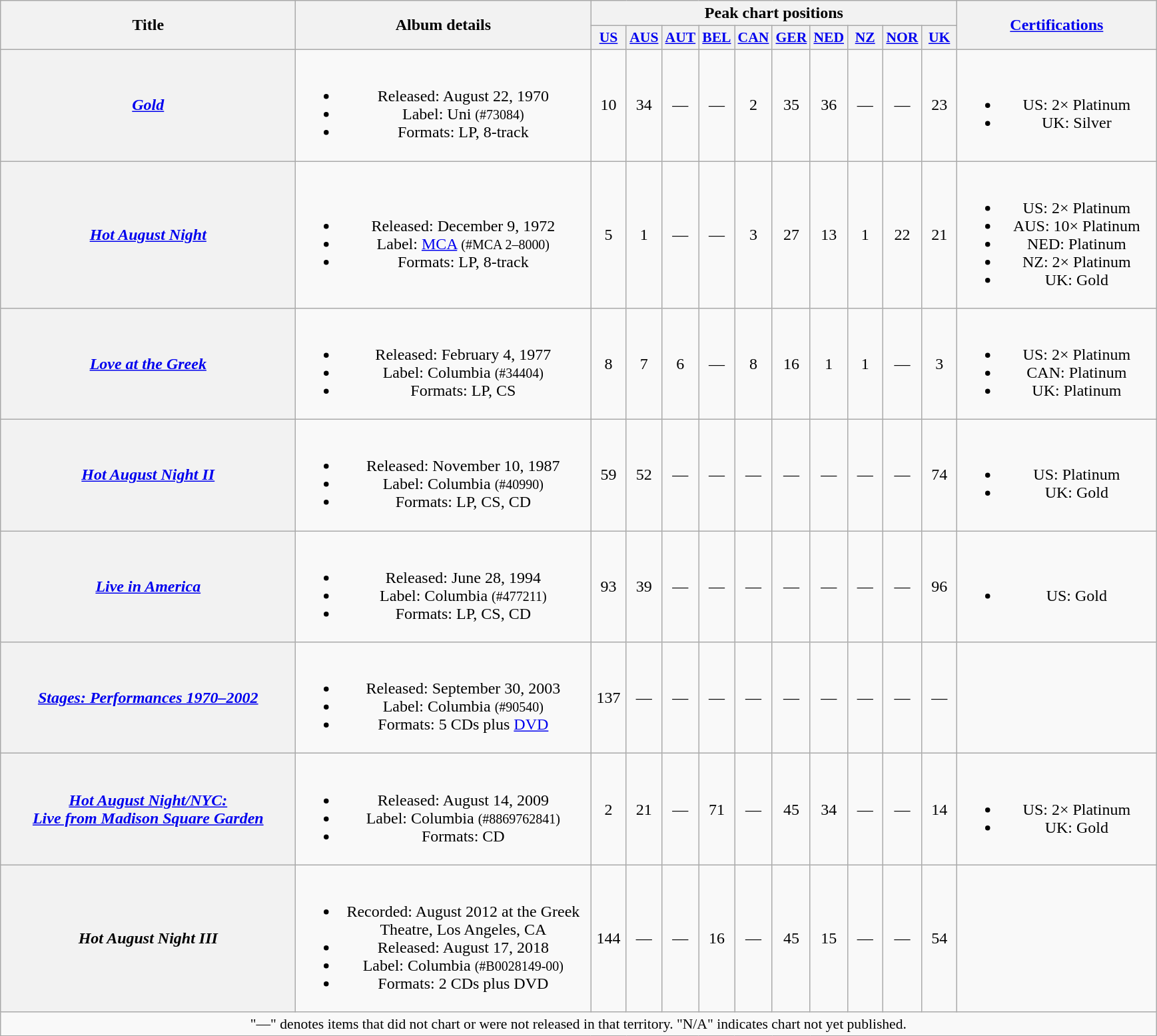<table class="wikitable plainrowheaders" style="text-align:center;">
<tr>
<th scope="col" rowspan="2" style="width:18em;">Title</th>
<th scope="col" rowspan="2" style="width:18em;">Album details</th>
<th scope="col" colspan="10">Peak chart positions</th>
<th scope="col" rowspan="2" style="width:12em;"><a href='#'>Certifications</a></th>
</tr>
<tr>
<th style="width:2em;font-size:90%;"><a href='#'>US</a><br></th>
<th style="width:2em;font-size:90%;"><a href='#'>AUS</a><br></th>
<th style="width:2em;font-size:90%;"><a href='#'>AUT</a><br></th>
<th style="width:2em;font-size:90%;"><a href='#'>BEL</a><br></th>
<th style="width:2em;font-size:90%;"><a href='#'>CAN</a><br></th>
<th style="width:2em;font-size:90%;"><a href='#'>GER</a><br></th>
<th style="width:2em;font-size:90%;"><a href='#'>NED</a><br></th>
<th style="width:2em;font-size:90%;"><a href='#'>NZ</a><br></th>
<th style="width:2em;font-size:90%;"><a href='#'>NOR</a><br></th>
<th style="width:2em;font-size:90%;"><a href='#'>UK</a><br></th>
</tr>
<tr>
<th scope="row"><em><a href='#'>Gold</a></em></th>
<td><br><ul><li>Released: August 22, 1970</li><li>Label: Uni <small>(#73084)</small></li><li>Formats: LP, 8-track</li></ul></td>
<td>10</td>
<td>34</td>
<td>—</td>
<td>—</td>
<td>2</td>
<td>35</td>
<td>36</td>
<td>—</td>
<td>—</td>
<td>23</td>
<td><br><ul><li>US: 2× Platinum</li><li>UK: Silver</li></ul></td>
</tr>
<tr>
<th scope="row"><em><a href='#'>Hot August Night</a></em></th>
<td><br><ul><li>Released: December 9, 1972</li><li>Label: <a href='#'>MCA</a> <small>(#MCA 2–8000)</small></li><li>Formats: LP, 8-track</li></ul></td>
<td>5</td>
<td>1</td>
<td>—</td>
<td>—</td>
<td>3</td>
<td>27</td>
<td>13</td>
<td>1</td>
<td>22</td>
<td>21</td>
<td><br><ul><li>US: 2× Platinum</li><li>AUS: 10× Platinum</li><li>NED: Platinum</li><li>NZ: 2× Platinum</li><li>UK: Gold</li></ul></td>
</tr>
<tr>
<th scope="row"><em><a href='#'>Love at the Greek</a></em></th>
<td><br><ul><li>Released: February 4, 1977</li><li>Label: Columbia <small>(#34404)</small></li><li>Formats: LP, CS</li></ul></td>
<td>8</td>
<td>7</td>
<td>6</td>
<td>—</td>
<td>8</td>
<td>16</td>
<td>1</td>
<td>1</td>
<td>—</td>
<td>3</td>
<td><br><ul><li>US: 2× Platinum</li><li>CAN: Platinum</li><li>UK: Platinum</li></ul></td>
</tr>
<tr>
<th scope="row"><em><a href='#'>Hot August Night II</a></em></th>
<td><br><ul><li>Released: November 10, 1987</li><li>Label: Columbia <small>(#40990)</small></li><li>Formats: LP, CS, CD</li></ul></td>
<td>59</td>
<td>52</td>
<td>—</td>
<td>—</td>
<td>—</td>
<td>—</td>
<td>—</td>
<td>—</td>
<td>—</td>
<td>74</td>
<td><br><ul><li>US: Platinum</li><li>UK: Gold</li></ul></td>
</tr>
<tr>
<th scope="row"><em><a href='#'>Live in America</a></em></th>
<td><br><ul><li>Released: June 28, 1994</li><li>Label: Columbia <small>(#477211)</small></li><li>Formats: LP, CS, CD</li></ul></td>
<td>93</td>
<td>39</td>
<td>—</td>
<td>—</td>
<td>—</td>
<td>—</td>
<td>—</td>
<td>—</td>
<td>—</td>
<td>96</td>
<td><br><ul><li>US: Gold</li></ul></td>
</tr>
<tr>
<th scope="row"><em><a href='#'>Stages: Performances 1970–2002</a></em></th>
<td><br><ul><li>Released: September 30, 2003</li><li>Label: Columbia <small>(#90540)</small></li><li>Formats: 5 CDs plus <a href='#'>DVD</a></li></ul></td>
<td>137</td>
<td>—</td>
<td>—</td>
<td>—</td>
<td>—</td>
<td>—</td>
<td>—</td>
<td>—</td>
<td>—</td>
<td>—</td>
<td></td>
</tr>
<tr>
<th scope="row"><em><a href='#'>Hot August Night/NYC:<br>Live from Madison Square Garden</a></em></th>
<td><br><ul><li>Released: August 14, 2009</li><li>Label: Columbia <small>(#8869762841)</small></li><li>Formats: CD</li></ul></td>
<td>2</td>
<td>21</td>
<td>—</td>
<td>71</td>
<td>—</td>
<td>45</td>
<td>34</td>
<td>—</td>
<td>—</td>
<td>14</td>
<td><br><ul><li>US: 2× Platinum</li><li>UK: Gold</li></ul></td>
</tr>
<tr>
<th scope="row"><em>Hot August Night III</em></th>
<td><br><ul><li>Recorded: August 2012 at the Greek Theatre, Los Angeles, CA</li><li>Released: August 17, 2018</li><li>Label: Columbia <small>(#B0028149-00)</small></li><li>Formats: 2 CDs plus DVD</li></ul></td>
<td>144</td>
<td>—</td>
<td>—</td>
<td>16</td>
<td>—</td>
<td>45</td>
<td>15</td>
<td>—</td>
<td>—</td>
<td>54</td>
<td></td>
</tr>
<tr>
<td align="center" colspan="15" style="font-size:90%">"—" denotes items that did not chart or were not released in that territory. "N/A" indicates chart not yet published.</td>
</tr>
</table>
